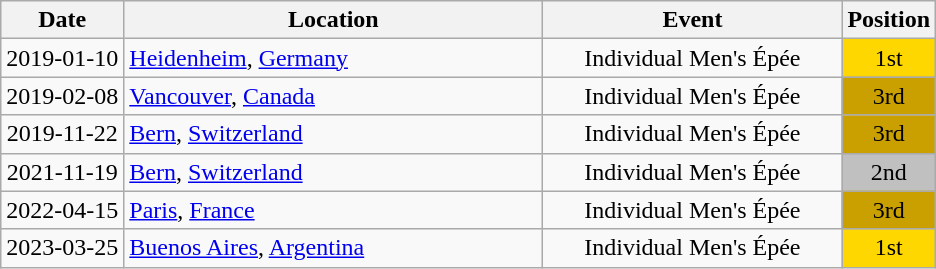<table class="wikitable" style="text-align:center;">
<tr>
<th>Date</th>
<th style="width:17em">Location</th>
<th style="width:12em">Event</th>
<th>Position</th>
</tr>
<tr>
<td>2019-01-10</td>
<td rowspan="1" align="left"> <a href='#'>Heidenheim</a>, <a href='#'>Germany</a></td>
<td>Individual Men's Épée</td>
<td bgcolor="gold">1st</td>
</tr>
<tr>
<td>2019-02-08</td>
<td rowspan="1" align="left"> <a href='#'>Vancouver</a>, <a href='#'>Canada</a></td>
<td>Individual Men's Épée</td>
<td bgcolor="caramel">3rd</td>
</tr>
<tr>
<td>2019-11-22</td>
<td rowspan="1" align="left"> <a href='#'>Bern</a>, <a href='#'>Switzerland</a></td>
<td>Individual Men's Épée</td>
<td bgcolor="caramel">3rd</td>
</tr>
<tr>
<td>2021-11-19</td>
<td rowspan="1" align="left"> <a href='#'>Bern</a>, <a href='#'>Switzerland</a></td>
<td>Individual Men's Épée</td>
<td bgcolor="silver">2nd</td>
</tr>
<tr>
<td>2022-04-15</td>
<td rowspan="1" align="left"> <a href='#'>Paris</a>, <a href='#'>France</a></td>
<td>Individual Men's Épée</td>
<td bgcolor="caramel">3rd</td>
</tr>
<tr>
<td>2023-03-25</td>
<td rowspan="1" align="left"> <a href='#'>Buenos Aires</a>, <a href='#'>Argentina</a></td>
<td>Individual Men's Épée</td>
<td bgcolor="gold">1st</td>
</tr>
</table>
